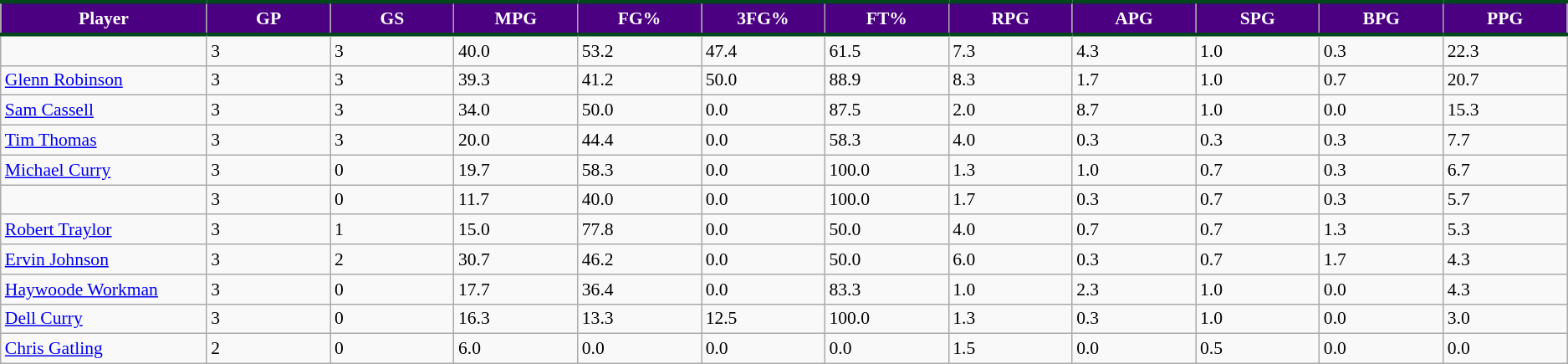<table class="wikitable sortable" style="font-size: 90%">
<tr>
<th style="background:#4B0082; color:#FFFFFF; border-top:#00471B 3px solid; border-bottom:#00471B 3px solid;" width="10%">Player</th>
<th style="background:#4B0082; color:#FFFFFF; border-top:#00471B 3px solid; border-bottom:#00471B 3px solid;" width="6%">GP</th>
<th style="background:#4B0082; color:#FFFFFF; border-top:#00471B 3px solid; border-bottom:#00471B 3px solid;" width="6%">GS</th>
<th style="background:#4B0082; color:#FFFFFF; border-top:#00471B 3px solid; border-bottom:#00471B 3px solid;" width="6%">MPG</th>
<th style="background:#4B0082; color:#FFFFFF; border-top:#00471B 3px solid; border-bottom:#00471B 3px solid;"width="6%">FG%</th>
<th style="background:#4B0082; color:#FFFFFF; border-top:#00471B 3px solid; border-bottom:#00471B 3px solid;" width="6%">3FG%</th>
<th style="background:#4B0082; color:#FFFFFF; border-top:#00471B 3px solid; border-bottom:#00471B 3px solid;" width="6%">FT%</th>
<th style="background:#4B0082; color:#FFFFFF; border-top:#00471B 3px solid; border-bottom:#00471B 3px solid;"width="6%">RPG</th>
<th style="background:#4B0082; color:#FFFFFF; border-top:#00471B 3px solid; border-bottom:#00471B 3px solid;"width="6%">APG</th>
<th style="background:#4B0082; color:#FFFFFF; border-top:#00471B 3px solid; border-bottom:#00471B 3px solid;"width="6%">SPG</th>
<th style="background:#4B0082; color:#FFFFFF; border-top:#00471B 3px solid; border-bottom:#00471B 3px solid;"width="6%">BPG</th>
<th style="background:#4B0082; color:#FFFFFF; border-top:#00471B 3px solid; border-bottom:#00471B 3px solid;"width="6%">PPG</th>
</tr>
<tr>
<td></td>
<td>3</td>
<td>3</td>
<td>40.0</td>
<td>53.2</td>
<td>47.4</td>
<td>61.5</td>
<td>7.3</td>
<td>4.3</td>
<td>1.0</td>
<td>0.3</td>
<td>22.3</td>
</tr>
<tr>
<td><a href='#'>Glenn Robinson</a></td>
<td>3</td>
<td>3</td>
<td>39.3</td>
<td>41.2</td>
<td>50.0</td>
<td>88.9</td>
<td>8.3</td>
<td>1.7</td>
<td>1.0</td>
<td>0.7</td>
<td>20.7</td>
</tr>
<tr>
<td><a href='#'>Sam Cassell</a></td>
<td>3</td>
<td>3</td>
<td>34.0</td>
<td>50.0</td>
<td>0.0</td>
<td>87.5</td>
<td>2.0</td>
<td>8.7</td>
<td>1.0</td>
<td>0.0</td>
<td>15.3</td>
</tr>
<tr>
<td><a href='#'>Tim Thomas</a></td>
<td>3</td>
<td>3</td>
<td>20.0</td>
<td>44.4</td>
<td>0.0</td>
<td>58.3</td>
<td>4.0</td>
<td>0.3</td>
<td>0.3</td>
<td>0.3</td>
<td>7.7</td>
</tr>
<tr>
<td><a href='#'>Michael Curry</a></td>
<td>3</td>
<td>0</td>
<td>19.7</td>
<td>58.3</td>
<td>0.0</td>
<td>100.0</td>
<td>1.3</td>
<td>1.0</td>
<td>0.7</td>
<td>0.3</td>
<td>6.7</td>
</tr>
<tr>
<td></td>
<td>3</td>
<td>0</td>
<td>11.7</td>
<td>40.0</td>
<td>0.0</td>
<td>100.0</td>
<td>1.7</td>
<td>0.3</td>
<td>0.7</td>
<td>0.3</td>
<td>5.7</td>
</tr>
<tr>
<td><a href='#'>Robert Traylor</a></td>
<td>3</td>
<td>1</td>
<td>15.0</td>
<td>77.8</td>
<td>0.0</td>
<td>50.0</td>
<td>4.0</td>
<td>0.7</td>
<td>0.7</td>
<td>1.3</td>
<td>5.3</td>
</tr>
<tr>
<td><a href='#'>Ervin Johnson</a></td>
<td>3</td>
<td>2</td>
<td>30.7</td>
<td>46.2</td>
<td>0.0</td>
<td>50.0</td>
<td>6.0</td>
<td>0.3</td>
<td>0.7</td>
<td>1.7</td>
<td>4.3</td>
</tr>
<tr>
<td><a href='#'>Haywoode Workman</a></td>
<td>3</td>
<td>0</td>
<td>17.7</td>
<td>36.4</td>
<td>0.0</td>
<td>83.3</td>
<td>1.0</td>
<td>2.3</td>
<td>1.0</td>
<td>0.0</td>
<td>4.3</td>
</tr>
<tr>
<td><a href='#'>Dell Curry</a></td>
<td>3</td>
<td>0</td>
<td>16.3</td>
<td>13.3</td>
<td>12.5</td>
<td>100.0</td>
<td>1.3</td>
<td>0.3</td>
<td>1.0</td>
<td>0.0</td>
<td>3.0</td>
</tr>
<tr>
<td><a href='#'>Chris Gatling</a></td>
<td>2</td>
<td>0</td>
<td>6.0</td>
<td>0.0</td>
<td>0.0</td>
<td>0.0</td>
<td>1.5</td>
<td>0.0</td>
<td>0.5</td>
<td>0.0</td>
<td>0.0</td>
</tr>
</table>
